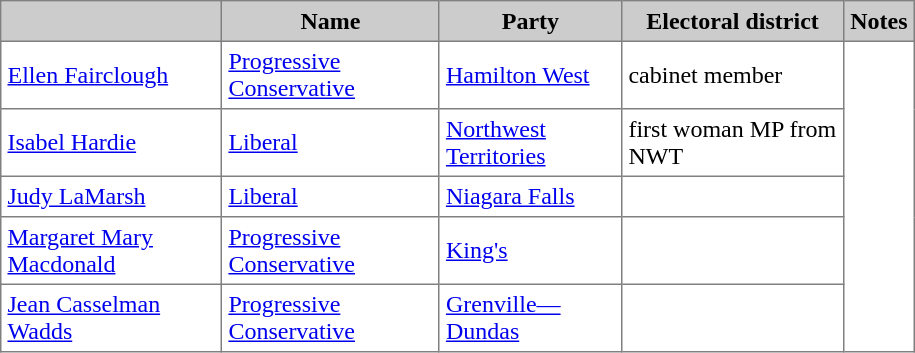<table border="1" cellpadding="4" width="610" cellspacing="0" style="border-collapse: collapse" width="100%" class="sortable">
<tr bgcolor="CCCCCC">
<th></th>
<th>Name</th>
<th>Party</th>
<th>Electoral district</th>
<th>Notes</th>
</tr>
<tr>
<td><a href='#'>Ellen Fairclough</a></td>
<td><a href='#'>Progressive Conservative</a></td>
<td><a href='#'>Hamilton West</a></td>
<td>cabinet member</td>
</tr>
<tr>
<td><a href='#'>Isabel Hardie</a></td>
<td><a href='#'>Liberal</a></td>
<td><a href='#'>Northwest Territories</a></td>
<td>first woman MP from NWT</td>
</tr>
<tr>
<td><a href='#'>Judy LaMarsh</a></td>
<td><a href='#'>Liberal</a></td>
<td><a href='#'>Niagara Falls</a></td>
<td></td>
</tr>
<tr>
<td><a href='#'>Margaret Mary Macdonald</a></td>
<td><a href='#'>Progressive Conservative</a></td>
<td><a href='#'>King's</a></td>
<td></td>
</tr>
<tr>
<td><a href='#'>Jean Casselman Wadds</a></td>
<td><a href='#'>Progressive Conservative</a></td>
<td><a href='#'>Grenville—Dundas</a></td>
<td></td>
</tr>
</table>
